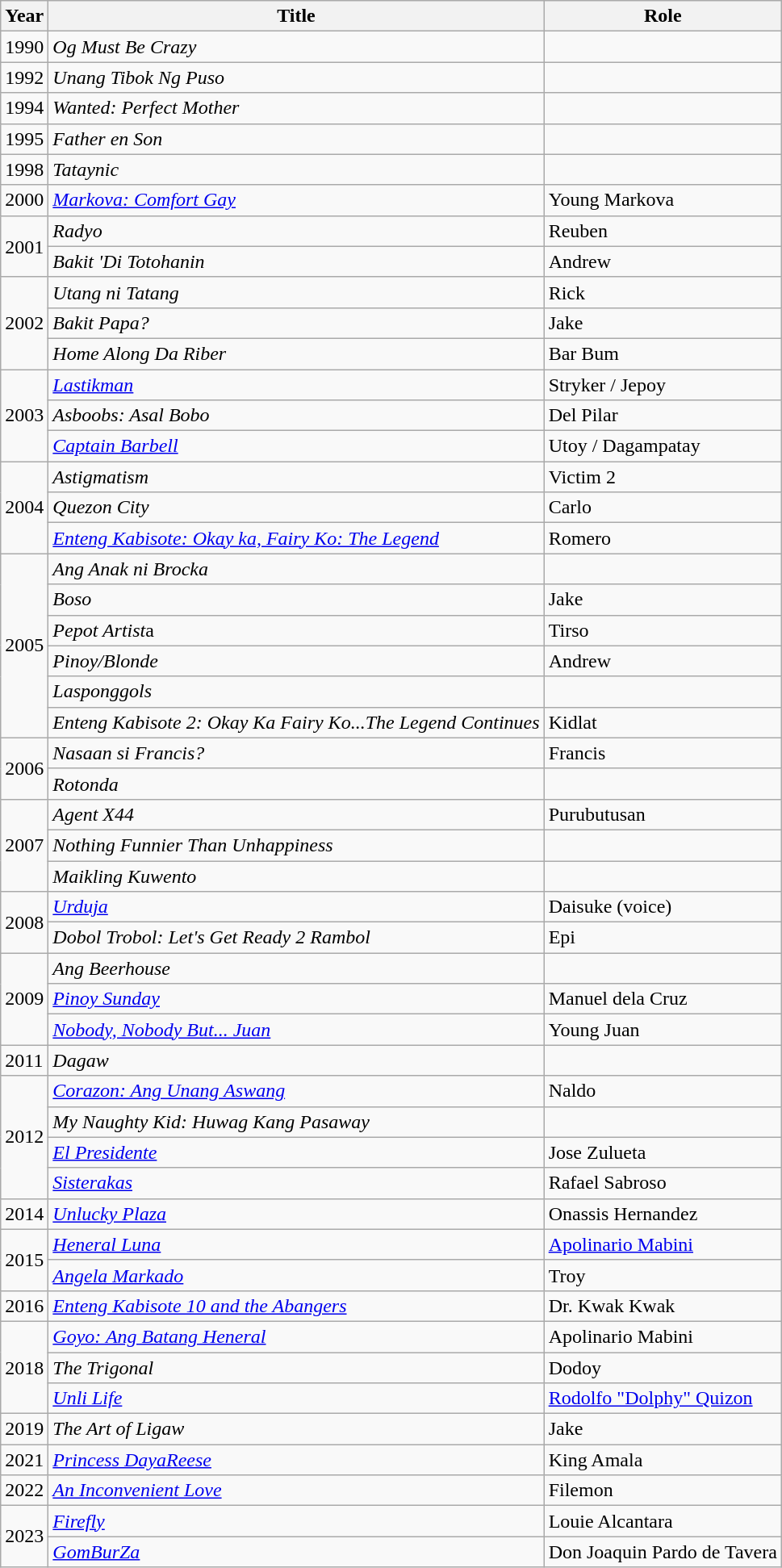<table class="wikitable sortable">
<tr>
<th>Year</th>
<th>Title</th>
<th>Role</th>
</tr>
<tr>
<td>1990</td>
<td><em>Og Must Be Crazy</em></td>
<td></td>
</tr>
<tr>
<td>1992</td>
<td><em>Unang Tibok Ng Puso</em></td>
<td></td>
</tr>
<tr>
<td>1994</td>
<td><em>Wanted: Perfect Mother</em></td>
<td></td>
</tr>
<tr>
<td>1995</td>
<td><em>Father en Son</em></td>
<td></td>
</tr>
<tr>
<td>1998</td>
<td><em>Tataynic</em></td>
<td></td>
</tr>
<tr>
<td>2000</td>
<td><em><a href='#'>Markova: Comfort Gay</a></em></td>
<td>Young Markova</td>
</tr>
<tr>
<td rowspan="2">2001</td>
<td><em>Radyo</em></td>
<td>Reuben</td>
</tr>
<tr>
<td><em>Bakit 'Di Totohanin</em></td>
<td>Andrew</td>
</tr>
<tr>
<td rowspan="3">2002</td>
<td><em>Utang ni Tatang</em></td>
<td>Rick</td>
</tr>
<tr>
<td><em>Bakit Papa?</em></td>
<td>Jake</td>
</tr>
<tr>
<td><em>Home Along Da Riber</em></td>
<td>Bar Bum</td>
</tr>
<tr>
<td rowspan="3">2003</td>
<td><em><a href='#'>Lastikman</a></em></td>
<td>Stryker / Jepoy</td>
</tr>
<tr>
<td><em>Asboobs: Asal Bobo</em></td>
<td>Del Pilar</td>
</tr>
<tr>
<td><em><a href='#'>Captain Barbell</a></em></td>
<td>Utoy / Dagampatay</td>
</tr>
<tr>
<td rowspan="3">2004</td>
<td><em>Astigmatism</em></td>
<td>Victim 2</td>
</tr>
<tr>
<td><em>Quezon City</em></td>
<td>Carlo</td>
</tr>
<tr>
<td><em><a href='#'>Enteng Kabisote: Okay ka, Fairy Ko: The Legend</a></em></td>
<td>Romero</td>
</tr>
<tr>
<td rowspan="6">2005</td>
<td><em>Ang Anak ni Brocka</em></td>
<td></td>
</tr>
<tr>
<td><em>Boso</em></td>
<td>Jake</td>
</tr>
<tr>
<td><em>Pepot Artist</em>a</td>
<td>Tirso</td>
</tr>
<tr>
<td><em>Pinoy/Blonde</em></td>
<td>Andrew</td>
</tr>
<tr>
<td><em>Lasponggols</em></td>
<td></td>
</tr>
<tr>
<td><em>Enteng Kabisote 2: Okay Ka Fairy Ko...The Legend Continues</em></td>
<td>Kidlat</td>
</tr>
<tr>
<td rowspan="2">2006</td>
<td><em>Nasaan si Francis?</em></td>
<td>Francis</td>
</tr>
<tr>
<td><em>Rotonda</em></td>
<td></td>
</tr>
<tr>
<td rowspan="3">2007</td>
<td><em>Agent X44</em></td>
<td>Purubutusan</td>
</tr>
<tr>
<td><em>Nothing Funnier Than Unhappiness</em></td>
<td></td>
</tr>
<tr>
<td><em>Maikling Kuwento</em></td>
<td></td>
</tr>
<tr>
<td rowspan="2">2008</td>
<td><em><a href='#'>Urduja</a></em></td>
<td>Daisuke (voice)</td>
</tr>
<tr>
<td><em>Dobol Trobol: Let's Get Ready 2 Rambol</em></td>
<td>Epi</td>
</tr>
<tr>
<td rowspan="3">2009</td>
<td><em>Ang Beerhouse</em></td>
<td></td>
</tr>
<tr>
<td><em><a href='#'>Pinoy Sunday</a></em></td>
<td>Manuel dela Cruz</td>
</tr>
<tr>
<td><em><a href='#'>Nobody, Nobody But... Juan</a></em></td>
<td>Young Juan</td>
</tr>
<tr>
<td>2011</td>
<td><em>Dagaw</em></td>
<td></td>
</tr>
<tr>
<td rowspan="4">2012</td>
<td><em><a href='#'>Corazon: Ang Unang Aswang</a></em></td>
<td>Naldo</td>
</tr>
<tr>
<td><em>My Naughty Kid: Huwag Kang Pasaway</em></td>
<td></td>
</tr>
<tr>
<td><em><a href='#'>El Presidente</a></em></td>
<td>Jose Zulueta</td>
</tr>
<tr>
<td><em><a href='#'>Sisterakas</a></em></td>
<td>Rafael Sabroso</td>
</tr>
<tr>
<td>2014</td>
<td><em><a href='#'>Unlucky Plaza</a></em></td>
<td>Onassis Hernandez</td>
</tr>
<tr>
<td rowspan="2">2015</td>
<td><em><a href='#'>Heneral Luna</a></em></td>
<td><a href='#'>Apolinario Mabini</a> </td>
</tr>
<tr>
<td><em><a href='#'>Angela Markado</a></em></td>
<td>Troy </td>
</tr>
<tr>
<td>2016</td>
<td><em><a href='#'>Enteng Kabisote 10 and the Abangers</a></em></td>
<td>Dr. Kwak Kwak</td>
</tr>
<tr>
<td rowspan="3">2018</td>
<td><em><a href='#'>Goyo: Ang Batang Heneral</a></em></td>
<td>Apolinario Mabini</td>
</tr>
<tr>
<td><em>The Trigonal</em></td>
<td>Dodoy</td>
</tr>
<tr>
<td><em><a href='#'>Unli Life</a></em></td>
<td><a href='#'>Rodolfo "Dolphy" Quizon</a></td>
</tr>
<tr>
<td>2019</td>
<td><em>The Art of Ligaw</em></td>
<td>Jake</td>
</tr>
<tr>
<td>2021</td>
<td><em><a href='#'>Princess DayaReese</a></em></td>
<td>King Amala</td>
</tr>
<tr>
<td>2022</td>
<td><em><a href='#'>An Inconvenient Love</a></em></td>
<td>Filemon</td>
</tr>
<tr>
<td rowspan="2">2023</td>
<td><em><a href='#'>Firefly</a></em></td>
<td>Louie Alcantara</td>
</tr>
<tr>
<td><em><a href='#'>GomBurZa</a></em></td>
<td>Don Joaquin Pardo de Tavera</td>
</tr>
</table>
